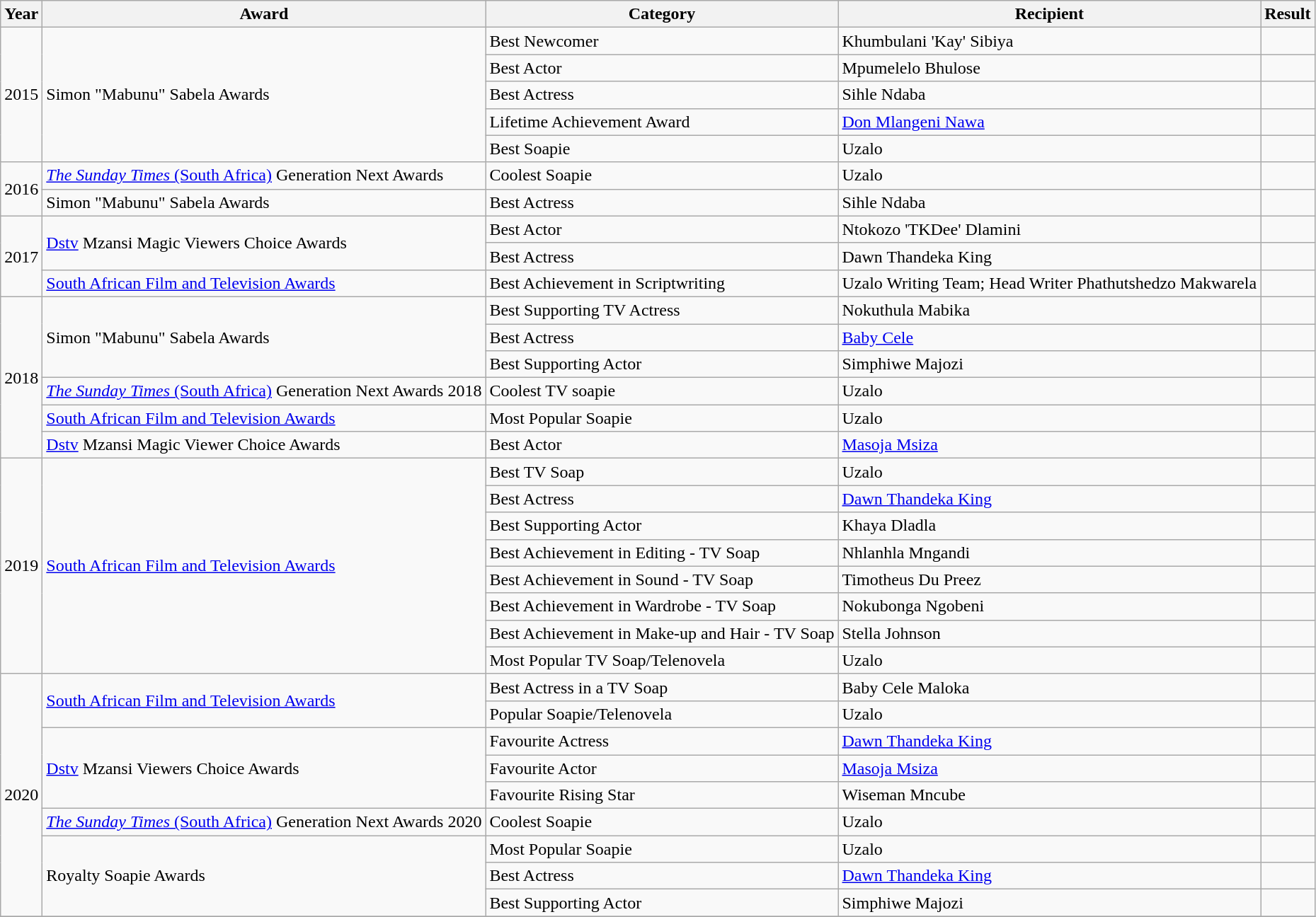<table class="wikitable">
<tr>
<th>Year</th>
<th>Award</th>
<th>Category</th>
<th>Recipient</th>
<th>Result</th>
</tr>
<tr>
<td rowspan=5>2015</td>
<td rowspan=5>Simon "Mabunu" Sabela Awards</td>
<td>Best Newcomer</td>
<td>Khumbulani 'Kay' Sibiya</td>
<td></td>
</tr>
<tr>
<td>Best Actor</td>
<td>Mpumelelo Bhulose</td>
<td></td>
</tr>
<tr>
<td>Best Actress</td>
<td>Sihle Ndaba</td>
<td></td>
</tr>
<tr>
<td>Lifetime Achievement Award</td>
<td><a href='#'>Don Mlangeni Nawa</a></td>
<td></td>
</tr>
<tr>
<td>Best Soapie</td>
<td>Uzalo</td>
<td></td>
</tr>
<tr>
<td rowspan=2>2016</td>
<td><a href='#'><em>The Sunday Times</em> (South Africa)</a> Generation Next Awards</td>
<td>Coolest Soapie</td>
<td>Uzalo</td>
<td></td>
</tr>
<tr>
<td>Simon "Mabunu" Sabela Awards</td>
<td>Best Actress</td>
<td>Sihle Ndaba</td>
<td></td>
</tr>
<tr>
<td rowspan=3>2017</td>
<td rowspan=2><a href='#'>Dstv</a> Mzansi Magic Viewers Choice Awards</td>
<td>Best Actor</td>
<td>Ntokozo 'TKDee' Dlamini</td>
<td></td>
</tr>
<tr>
<td>Best Actress</td>
<td>Dawn Thandeka King</td>
<td></td>
</tr>
<tr>
<td><a href='#'>South African Film and Television Awards</a></td>
<td>Best Achievement in Scriptwriting</td>
<td>Uzalo Writing Team; Head Writer Phathutshedzo Makwarela</td>
<td></td>
</tr>
<tr>
<td rowspan=6>2018</td>
<td rowspan=3>Simon "Mabunu" Sabela Awards</td>
<td>Best Supporting TV Actress</td>
<td>Nokuthula Mabika</td>
<td></td>
</tr>
<tr>
<td>Best Actress</td>
<td><a href='#'>Baby Cele</a></td>
<td></td>
</tr>
<tr>
<td>Best Supporting Actor</td>
<td>Simphiwe Majozi</td>
<td></td>
</tr>
<tr>
<td><a href='#'><em>The Sunday Times</em> (South Africa)</a> Generation Next Awards 2018</td>
<td>Coolest TV soapie</td>
<td>Uzalo</td>
<td></td>
</tr>
<tr>
<td><a href='#'>South African Film and Television Awards</a></td>
<td>Most Popular Soapie</td>
<td>Uzalo</td>
<td></td>
</tr>
<tr>
<td><a href='#'>Dstv</a> Mzansi Magic Viewer Choice Awards</td>
<td>Best Actor</td>
<td><a href='#'>Masoja Msiza</a></td>
<td></td>
</tr>
<tr>
<td rowspan=8>2019</td>
<td rowspan=8><a href='#'>South African Film and Television Awards</a></td>
<td>Best TV Soap</td>
<td>Uzalo</td>
<td></td>
</tr>
<tr>
<td>Best Actress</td>
<td><a href='#'>Dawn Thandeka King</a></td>
<td></td>
</tr>
<tr>
<td>Best Supporting Actor</td>
<td>Khaya Dladla</td>
<td></td>
</tr>
<tr>
<td>Best Achievement in Editing - TV Soap</td>
<td>Nhlanhla Mngandi</td>
<td></td>
</tr>
<tr>
<td>Best Achievement in Sound - TV Soap</td>
<td>Timotheus Du Preez</td>
<td></td>
</tr>
<tr>
<td>Best Achievement in Wardrobe - TV Soap</td>
<td>Nokubonga Ngobeni</td>
<td></td>
</tr>
<tr>
<td>Best Achievement in Make-up and Hair - TV Soap</td>
<td>Stella Johnson</td>
<td></td>
</tr>
<tr>
<td>Most Popular TV Soap/Telenovela</td>
<td>Uzalo</td>
<td></td>
</tr>
<tr>
<td rowspan=9>2020</td>
<td rowspan=2><a href='#'>South African Film and Television Awards</a></td>
<td>Best Actress in a TV Soap</td>
<td>Baby Cele Maloka</td>
<td></td>
</tr>
<tr>
<td>Popular Soapie/Telenovela</td>
<td>Uzalo</td>
<td></td>
</tr>
<tr>
<td rowspan=3><a href='#'>Dstv</a> Mzansi Viewers Choice Awards</td>
<td>Favourite Actress</td>
<td><a href='#'>Dawn Thandeka King</a></td>
<td></td>
</tr>
<tr>
<td>Favourite Actor</td>
<td><a href='#'>Masoja Msiza</a></td>
<td></td>
</tr>
<tr>
<td>Favourite Rising Star</td>
<td>Wiseman Mncube</td>
<td></td>
</tr>
<tr>
<td rowspan=1><a href='#'><em>The Sunday Times</em> (South Africa)</a> Generation Next Awards 2020</td>
<td>Coolest Soapie</td>
<td>Uzalo</td>
<td></td>
</tr>
<tr>
<td rowspan=3>Royalty Soapie Awards</td>
<td>Most Popular Soapie</td>
<td>Uzalo</td>
<td></td>
</tr>
<tr>
<td>Best Actress</td>
<td><a href='#'>Dawn Thandeka King</a></td>
<td></td>
</tr>
<tr>
<td>Best Supporting Actor</td>
<td>Simphiwe Majozi</td>
<td></td>
</tr>
<tr>
</tr>
</table>
